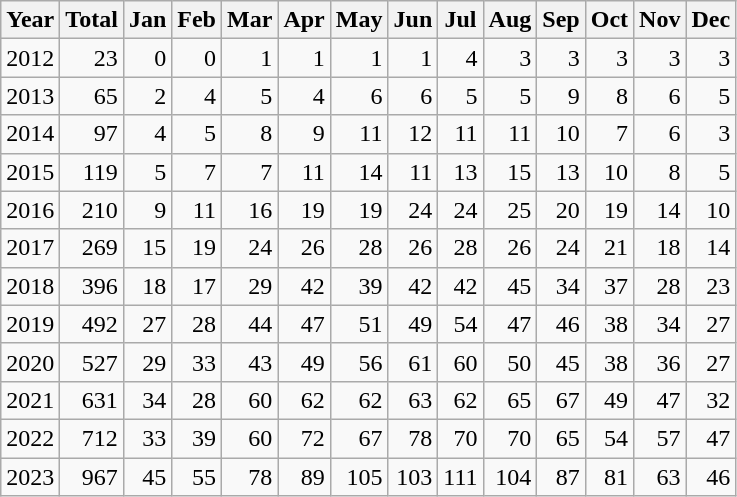<table class="wikitable" style="text-align:right;">
<tr>
<th>Year</th>
<th>Total</th>
<th>Jan</th>
<th>Feb</th>
<th>Mar</th>
<th>Apr</th>
<th>May</th>
<th>Jun</th>
<th>Jul</th>
<th>Aug</th>
<th>Sep</th>
<th>Oct</th>
<th>Nov</th>
<th>Dec</th>
</tr>
<tr align=right>
<td>2012</td>
<td>23</td>
<td>0</td>
<td>0</td>
<td>1</td>
<td>1</td>
<td>1</td>
<td>1</td>
<td>4</td>
<td>3</td>
<td>3</td>
<td>3</td>
<td>3</td>
<td>3</td>
</tr>
<tr align=right>
<td>2013</td>
<td>65</td>
<td>2</td>
<td>4</td>
<td>5</td>
<td>4</td>
<td>6</td>
<td>6</td>
<td>5</td>
<td>5</td>
<td>9</td>
<td>8</td>
<td>6</td>
<td>5</td>
</tr>
<tr align=right>
<td>2014</td>
<td>97</td>
<td>4</td>
<td>5</td>
<td>8</td>
<td>9</td>
<td>11</td>
<td>12</td>
<td>11</td>
<td>11</td>
<td>10</td>
<td>7</td>
<td>6</td>
<td>3</td>
</tr>
<tr align=right>
<td>2015</td>
<td>119</td>
<td>5</td>
<td>7</td>
<td>7</td>
<td>11</td>
<td>14</td>
<td>11</td>
<td>13</td>
<td>15</td>
<td>13</td>
<td>10</td>
<td>8</td>
<td>5</td>
</tr>
<tr align=right>
<td>2016</td>
<td>210</td>
<td>9</td>
<td>11</td>
<td>16</td>
<td>19</td>
<td>19</td>
<td>24</td>
<td>24</td>
<td>25</td>
<td>20</td>
<td>19</td>
<td>14</td>
<td>10</td>
</tr>
<tr align=right>
<td>2017</td>
<td>269</td>
<td>15</td>
<td>19</td>
<td>24</td>
<td>26</td>
<td>28</td>
<td>26</td>
<td>28</td>
<td>26</td>
<td>24</td>
<td>21</td>
<td>18</td>
<td>14</td>
</tr>
<tr align=right>
<td>2018</td>
<td>396</td>
<td>18</td>
<td>17</td>
<td>29</td>
<td>42</td>
<td>39</td>
<td>42</td>
<td>42</td>
<td>45</td>
<td>34</td>
<td>37</td>
<td>28</td>
<td>23</td>
</tr>
<tr align=right>
<td>2019</td>
<td>492</td>
<td>27</td>
<td>28</td>
<td>44</td>
<td>47</td>
<td>51</td>
<td>49</td>
<td>54</td>
<td>47</td>
<td>46</td>
<td>38</td>
<td>34</td>
<td>27</td>
</tr>
<tr align=right>
<td>2020</td>
<td>527</td>
<td>29</td>
<td>33</td>
<td>43</td>
<td>49</td>
<td>56</td>
<td>61</td>
<td>60</td>
<td>50</td>
<td>45</td>
<td>38</td>
<td>36</td>
<td>27</td>
</tr>
<tr align=right>
<td>2021</td>
<td>631</td>
<td>34</td>
<td>28</td>
<td>60</td>
<td>62</td>
<td>62</td>
<td>63</td>
<td>62</td>
<td>65</td>
<td>67</td>
<td>49</td>
<td>47</td>
<td>32</td>
</tr>
<tr align=right>
<td>2022</td>
<td>712</td>
<td>33</td>
<td>39</td>
<td>60</td>
<td>72</td>
<td>67</td>
<td>78</td>
<td>70</td>
<td>70</td>
<td>65</td>
<td>54</td>
<td>57</td>
<td>47</td>
</tr>
<tr align=right>
<td>2023</td>
<td>967</td>
<td>45</td>
<td>55</td>
<td>78</td>
<td>89</td>
<td>105</td>
<td>103</td>
<td>111</td>
<td>104</td>
<td>87</td>
<td>81</td>
<td>63</td>
<td>46</td>
</tr>
</table>
